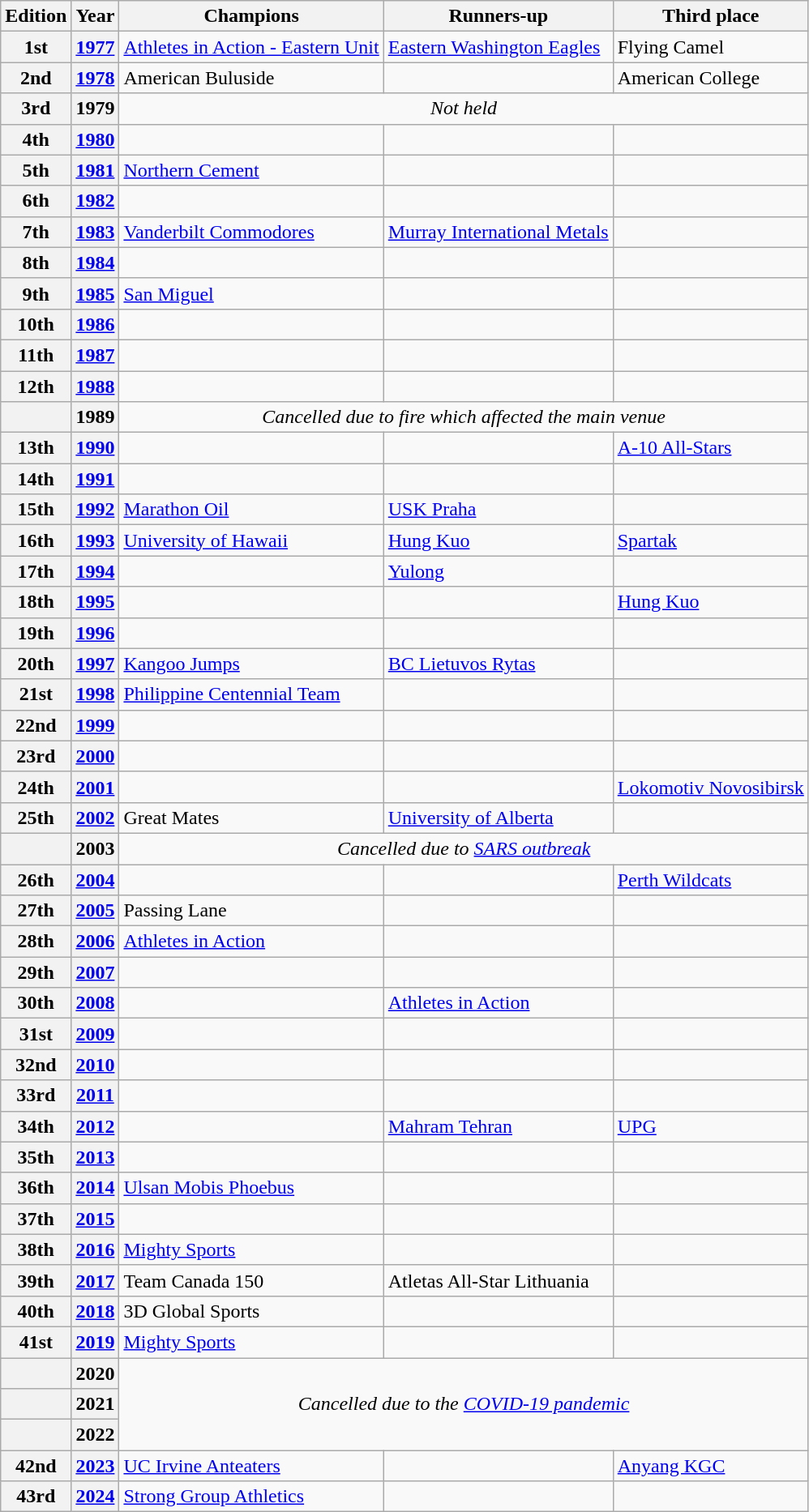<table class=wikitable>
<tr>
<th>Edition</th>
<th>Year</th>
<th>Champions</th>
<th>Runners-up</th>
<th>Third place</th>
</tr>
<tr>
<th>1st</th>
<th><a href='#'>1977</a></th>
<td> <a href='#'>Athletes in Action - Eastern Unit</a></td>
<td> <a href='#'>Eastern Washington Eagles</a></td>
<td> Flying Camel</td>
</tr>
<tr>
<th>2nd</th>
<th><a href='#'>1978</a></th>
<td> American Buluside</td>
<td></td>
<td> American College</td>
</tr>
<tr>
<th>3rd</th>
<th>1979</th>
<td colspan=3 align=center><em>Not held</em></td>
</tr>
<tr>
<th>4th</th>
<th><a href='#'>1980</a></th>
<td></td>
<td></td>
<td></td>
</tr>
<tr>
<th>5th</th>
<th><a href='#'>1981</a></th>
<td> <a href='#'>Northern Cement</a></td>
<td></td>
<td></td>
</tr>
<tr>
<th>6th</th>
<th><a href='#'>1982</a></th>
<td></td>
<td></td>
<td></td>
</tr>
<tr>
<th>7th</th>
<th><a href='#'>1983</a></th>
<td> <a href='#'>Vanderbilt Commodores</a></td>
<td> <a href='#'>Murray International Metals</a></td>
<td></td>
</tr>
<tr>
<th>8th</th>
<th><a href='#'>1984</a></th>
<td></td>
<td></td>
<td></td>
</tr>
<tr>
<th>9th</th>
<th><a href='#'>1985</a></th>
<td> <a href='#'>San Miguel</a></td>
<td></td>
<td></td>
</tr>
<tr>
<th>10th</th>
<th><a href='#'>1986</a></th>
<td></td>
<td></td>
<td></td>
</tr>
<tr>
<th>11th</th>
<th><a href='#'>1987</a></th>
<td></td>
<td></td>
<td></td>
</tr>
<tr>
<th>12th</th>
<th><a href='#'>1988</a></th>
<td></td>
<td></td>
<td></td>
</tr>
<tr>
<th></th>
<th>1989</th>
<td colspan=3 align=center><em>Cancelled due to fire which affected the main venue</em></td>
</tr>
<tr>
<th>13th</th>
<th><a href='#'>1990</a></th>
<td></td>
<td></td>
<td> <a href='#'>A-10 All-Stars</a></td>
</tr>
<tr>
<th>14th</th>
<th><a href='#'>1991</a></th>
<td></td>
<td></td>
<td></td>
</tr>
<tr>
<th>15th</th>
<th><a href='#'>1992</a></th>
<td> <a href='#'>Marathon Oil</a></td>
<td> <a href='#'>USK Praha</a></td>
<td></td>
</tr>
<tr>
<th>16th</th>
<th><a href='#'>1993</a></th>
<td> <a href='#'>University of Hawaii</a></td>
<td> <a href='#'>Hung Kuo</a></td>
<td> <a href='#'>Spartak</a></td>
</tr>
<tr>
<th>17th</th>
<th><a href='#'>1994</a></th>
<td></td>
<td> <a href='#'>Yulong</a></td>
<td></td>
</tr>
<tr>
<th>18th</th>
<th><a href='#'>1995</a></th>
<td></td>
<td></td>
<td> <a href='#'>Hung Kuo</a></td>
</tr>
<tr>
<th>19th</th>
<th><a href='#'>1996</a></th>
<td></td>
<td></td>
<td></td>
</tr>
<tr>
<th>20th</th>
<th><a href='#'>1997</a></th>
<td> <a href='#'>Kangoo Jumps</a></td>
<td> <a href='#'>BC Lietuvos Rytas</a></td>
<td></td>
</tr>
<tr>
<th>21st</th>
<th><a href='#'>1998</a></th>
<td> <a href='#'>Philippine Centennial Team</a></td>
<td></td>
<td></td>
</tr>
<tr>
<th>22nd</th>
<th><a href='#'>1999</a></th>
<td></td>
<td></td>
<td></td>
</tr>
<tr>
<th>23rd</th>
<th><a href='#'>2000</a></th>
<td></td>
<td></td>
<td></td>
</tr>
<tr>
<th>24th</th>
<th><a href='#'>2001</a></th>
<td></td>
<td></td>
<td> <a href='#'>Lokomotiv Novosibirsk</a></td>
</tr>
<tr>
<th>25th</th>
<th><a href='#'>2002</a></th>
<td> Great Mates</td>
<td> <a href='#'>University of Alberta</a></td>
<td></td>
</tr>
<tr>
<th></th>
<th>2003</th>
<td colspan=3 align=center><em>Cancelled due to <a href='#'>SARS outbreak</a></em></td>
</tr>
<tr>
<th>26th</th>
<th><a href='#'>2004</a></th>
<td></td>
<td></td>
<td> <a href='#'>Perth Wildcats</a></td>
</tr>
<tr>
<th>27th</th>
<th><a href='#'>2005</a></th>
<td> Passing Lane</td>
<td></td>
<td></td>
</tr>
<tr>
<th>28th</th>
<th><a href='#'>2006</a></th>
<td> <a href='#'>Athletes in Action</a></td>
<td></td>
<td></td>
</tr>
<tr>
<th>29th</th>
<th><a href='#'>2007</a></th>
<td></td>
<td></td>
<td></td>
</tr>
<tr>
<th>30th</th>
<th><a href='#'>2008</a></th>
<td></td>
<td> <a href='#'>Athletes in Action</a></td>
<td></td>
</tr>
<tr>
<th>31st</th>
<th><a href='#'>2009</a></th>
<td></td>
<td></td>
<td></td>
</tr>
<tr>
<th>32nd</th>
<th><a href='#'>2010</a></th>
<td></td>
<td></td>
<td></td>
</tr>
<tr>
<th>33rd</th>
<th><a href='#'>2011</a></th>
<td></td>
<td></td>
<td></td>
</tr>
<tr>
<th>34th</th>
<th><a href='#'>2012</a></th>
<td></td>
<td> <a href='#'>Mahram Tehran</a></td>
<td> <a href='#'>UPG</a></td>
</tr>
<tr>
<th>35th</th>
<th><a href='#'>2013</a></th>
<td></td>
<td></td>
<td></td>
</tr>
<tr>
<th>36th</th>
<th><a href='#'>2014</a></th>
<td> <a href='#'>Ulsan Mobis Phoebus</a></td>
<td></td>
<td></td>
</tr>
<tr>
<th>37th</th>
<th><a href='#'>2015</a></th>
<td></td>
<td></td>
<td></td>
</tr>
<tr>
<th>38th</th>
<th><a href='#'>2016</a></th>
<td> <a href='#'>Mighty Sports</a></td>
<td></td>
<td></td>
</tr>
<tr>
<th>39th</th>
<th><a href='#'>2017</a></th>
<td> Team Canada 150</td>
<td> Atletas All-Star Lithuania</td>
<td></td>
</tr>
<tr>
<th>40th</th>
<th><a href='#'>2018</a></th>
<td> 3D Global Sports</td>
<td></td>
<td></td>
</tr>
<tr>
<th>41st</th>
<th><a href='#'>2019</a></th>
<td> <a href='#'>Mighty Sports</a></td>
<td></td>
<td></td>
</tr>
<tr>
<th></th>
<th>2020</th>
<td rowspan=3 colspan=3 align=center><em>Cancelled due to the <a href='#'>COVID-19 pandemic</a></em></td>
</tr>
<tr>
<th></th>
<th>2021</th>
</tr>
<tr>
<th></th>
<th>2022</th>
</tr>
<tr>
<th>42nd</th>
<th><a href='#'>2023</a></th>
<td> <a href='#'>UC Irvine Anteaters</a></td>
<td></td>
<td> <a href='#'>Anyang KGC</a></td>
</tr>
<tr>
<th>43rd</th>
<th><a href='#'>2024</a></th>
<td> <a href='#'>Strong Group Athletics</a></td>
<td></td>
<td></td>
</tr>
</table>
